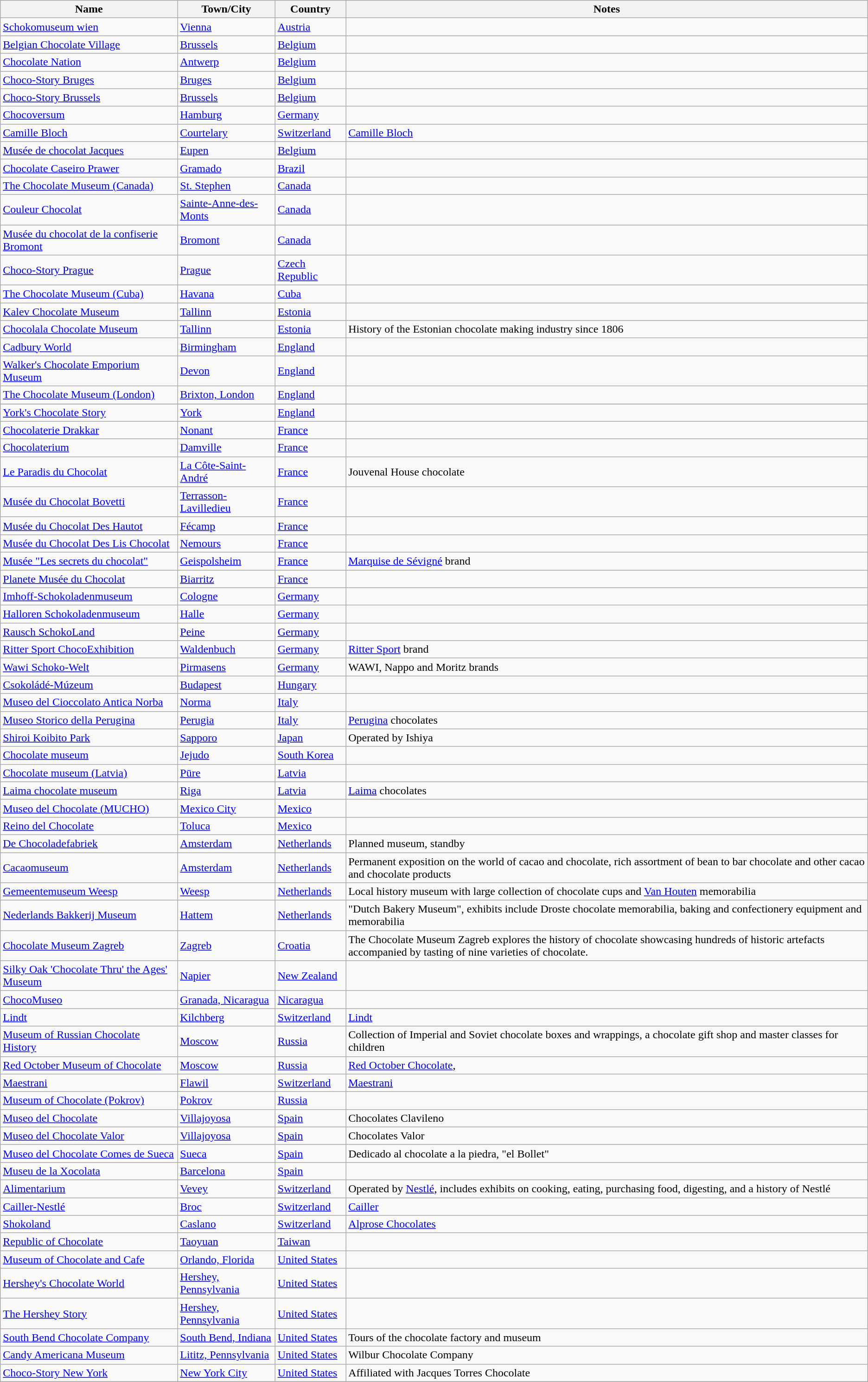<table class="wikitable sortable">
<tr>
<th>Name</th>
<th>Town/City</th>
<th>Country</th>
<th>Notes</th>
</tr>
<tr>
<td><a href='#'>Schokomuseum wien</a></td>
<td><a href='#'>Vienna</a></td>
<td><a href='#'>Austria</a></td>
<td></td>
</tr>
<tr>
<td><a href='#'>Belgian Chocolate Village</a></td>
<td><a href='#'>Brussels</a></td>
<td><a href='#'>Belgium</a></td>
<td></td>
</tr>
<tr>
<td><a href='#'>Chocolate Nation</a></td>
<td><a href='#'>Antwerp</a></td>
<td><a href='#'>Belgium</a></td>
<td></td>
</tr>
<tr>
<td><a href='#'>Choco-Story Bruges</a></td>
<td><a href='#'>Bruges</a></td>
<td><a href='#'>Belgium</a></td>
<td></td>
</tr>
<tr>
<td><a href='#'>Choco-Story Brussels</a></td>
<td><a href='#'>Brussels</a></td>
<td><a href='#'>Belgium</a></td>
<td></td>
</tr>
<tr>
<td><a href='#'>Chocoversum</a></td>
<td><a href='#'>Hamburg</a></td>
<td><a href='#'>Germany</a></td>
<td></td>
</tr>
<tr>
<td><a href='#'>Camille Bloch</a></td>
<td><a href='#'>Courtelary</a></td>
<td><a href='#'>Switzerland</a></td>
<td><a href='#'>Camille Bloch</a></td>
</tr>
<tr>
<td><a href='#'>Musée de chocolat Jacques</a></td>
<td><a href='#'>Eupen</a></td>
<td><a href='#'>Belgium</a></td>
<td></td>
</tr>
<tr>
<td><a href='#'>Chocolate Caseiro Prawer</a></td>
<td><a href='#'>Gramado</a></td>
<td><a href='#'>Brazil</a></td>
<td></td>
</tr>
<tr>
<td><a href='#'>The Chocolate Museum (Canada)</a></td>
<td><a href='#'>St. Stephen</a></td>
<td><a href='#'>Canada</a></td>
<td></td>
</tr>
<tr>
<td><a href='#'>Couleur Chocolat</a></td>
<td><a href='#'>Sainte-Anne-des-Monts</a></td>
<td><a href='#'>Canada</a></td>
<td></td>
</tr>
<tr>
<td><a href='#'>Musée du chocolat de la confiserie Bromont</a></td>
<td><a href='#'>Bromont</a></td>
<td><a href='#'>Canada</a></td>
<td></td>
</tr>
<tr>
<td><a href='#'>Choco-Story Prague</a></td>
<td><a href='#'>Prague</a></td>
<td><a href='#'>Czech Republic</a></td>
<td></td>
</tr>
<tr>
<td><a href='#'>The Chocolate Museum (Cuba)</a></td>
<td><a href='#'>Havana</a></td>
<td><a href='#'>Cuba</a></td>
<td></td>
</tr>
<tr>
<td><a href='#'>Kalev Chocolate Museum</a></td>
<td><a href='#'>Tallinn</a></td>
<td><a href='#'>Estonia</a></td>
<td></td>
</tr>
<tr>
<td><a href='#'>Chocolala Chocolate Museum</a></td>
<td><a href='#'>Tallinn</a></td>
<td><a href='#'>Estonia</a></td>
<td>History of the Estonian chocolate making industry since 1806</td>
</tr>
<tr>
<td><a href='#'>Cadbury World</a></td>
<td><a href='#'>Birmingham</a></td>
<td><a href='#'>England</a></td>
<td></td>
</tr>
<tr>
<td><a href='#'>Walker's Chocolate Emporium Museum</a></td>
<td><a href='#'>Devon</a></td>
<td><a href='#'>England</a></td>
<td></td>
</tr>
<tr>
<td><a href='#'>The Chocolate Museum (London)</a></td>
<td><a href='#'>Brixton, London</a></td>
<td><a href='#'>England</a></td>
<td></td>
</tr>
<tr>
</tr>
<tr>
<td><a href='#'>York's Chocolate Story</a></td>
<td><a href='#'>York</a></td>
<td><a href='#'>England</a></td>
<td></td>
</tr>
<tr>
<td><a href='#'>Chocolaterie Drakkar</a></td>
<td><a href='#'>Nonant</a></td>
<td><a href='#'>France</a></td>
<td></td>
</tr>
<tr>
<td><a href='#'>Chocolaterium</a></td>
<td><a href='#'>Damville</a></td>
<td><a href='#'>France</a></td>
<td></td>
</tr>
<tr>
<td><a href='#'>Le Paradis du Chocolat</a></td>
<td><a href='#'>La Côte-Saint-André</a></td>
<td><a href='#'>France</a></td>
<td>Jouvenal House chocolate</td>
</tr>
<tr>
<td><a href='#'>Musée du Chocolat Bovetti</a></td>
<td><a href='#'>Terrasson-Lavilledieu</a></td>
<td><a href='#'>France</a></td>
<td></td>
</tr>
<tr>
<td><a href='#'>Musée du Chocolat Des Hautot</a></td>
<td><a href='#'>Fécamp</a></td>
<td><a href='#'>France</a></td>
<td></td>
</tr>
<tr>
<td><a href='#'>Musée du Chocolat Des Lis Chocolat</a></td>
<td><a href='#'>Nemours</a></td>
<td><a href='#'>France</a></td>
<td></td>
</tr>
<tr>
<td><a href='#'>Musée "Les secrets du chocolat"</a></td>
<td><a href='#'>Geispolsheim</a></td>
<td><a href='#'>France</a></td>
<td><a href='#'>Marquise de Sévigné</a> brand</td>
</tr>
<tr>
<td><a href='#'>Planete Musée du Chocolat</a></td>
<td><a href='#'>Biarritz</a></td>
<td><a href='#'>France</a></td>
<td></td>
</tr>
<tr>
<td><a href='#'>Imhoff-Schokoladenmuseum</a></td>
<td><a href='#'>Cologne</a></td>
<td><a href='#'>Germany</a></td>
<td></td>
</tr>
<tr>
<td><a href='#'>Halloren Schokoladenmuseum</a></td>
<td><a href='#'>Halle</a></td>
<td><a href='#'>Germany</a></td>
<td></td>
</tr>
<tr>
<td><a href='#'>Rausch SchokoLand</a></td>
<td><a href='#'>Peine</a></td>
<td><a href='#'>Germany</a></td>
<td></td>
</tr>
<tr>
<td><a href='#'>Ritter Sport ChocoExhibition</a></td>
<td><a href='#'>Waldenbuch</a></td>
<td><a href='#'>Germany</a></td>
<td><a href='#'>Ritter Sport</a> brand</td>
</tr>
<tr>
<td><a href='#'>Wawi Schoko-Welt</a></td>
<td><a href='#'>Pirmasens</a></td>
<td><a href='#'>Germany</a></td>
<td>WAWI, Nappo and Moritz brands</td>
</tr>
<tr>
<td><a href='#'>Csokoládé-Múzeum</a></td>
<td><a href='#'>Budapest</a></td>
<td><a href='#'>Hungary</a></td>
<td></td>
</tr>
<tr>
<td><a href='#'>Museo del Cioccolato Antica Norba</a></td>
<td><a href='#'>Norma</a></td>
<td><a href='#'>Italy</a></td>
<td></td>
</tr>
<tr>
<td><a href='#'>Museo Storico della Perugina</a></td>
<td><a href='#'>Perugia</a></td>
<td><a href='#'>Italy</a></td>
<td><a href='#'>Perugina</a> chocolates</td>
</tr>
<tr>
<td><a href='#'>Shiroi Koibito Park</a></td>
<td><a href='#'>Sapporo</a></td>
<td><a href='#'>Japan</a></td>
<td>Operated by Ishiya</td>
</tr>
<tr>
<td><a href='#'>Chocolate museum</a></td>
<td><a href='#'>Jejudo</a></td>
<td><a href='#'>South Korea</a></td>
<td></td>
</tr>
<tr>
<td><a href='#'>Chocolate museum (Latvia)</a></td>
<td><a href='#'>Pūre</a></td>
<td><a href='#'>Latvia</a></td>
<td></td>
</tr>
<tr>
<td><a href='#'>Laima chocolate museum</a></td>
<td><a href='#'>Riga</a></td>
<td><a href='#'>Latvia</a></td>
<td><a href='#'>Laima</a> chocolates</td>
</tr>
<tr>
<td><a href='#'>Museo del Chocolate (MUCHO)</a></td>
<td><a href='#'>Mexico City</a></td>
<td><a href='#'>Mexico</a></td>
<td></td>
</tr>
<tr>
<td><a href='#'>Reino del Chocolate</a></td>
<td><a href='#'>Toluca</a></td>
<td><a href='#'>Mexico</a></td>
<td></td>
</tr>
<tr>
<td><a href='#'>De Chocoladefabriek</a></td>
<td><a href='#'>Amsterdam</a></td>
<td><a href='#'>Netherlands</a></td>
<td>Planned museum, standby</td>
</tr>
<tr>
<td><a href='#'>Cacaomuseum</a></td>
<td><a href='#'>Amsterdam</a></td>
<td><a href='#'>Netherlands</a></td>
<td>Permanent exposition on the world of cacao and chocolate, rich assortment of bean to bar chocolate and other cacao and chocolate products</td>
</tr>
<tr>
<td><a href='#'>Gemeentemuseum Weesp</a></td>
<td><a href='#'>Weesp</a></td>
<td><a href='#'>Netherlands</a></td>
<td>Local history museum with large collection of chocolate cups and <a href='#'>Van Houten</a> memorabilia</td>
</tr>
<tr>
<td><a href='#'>Nederlands Bakkerij Museum</a></td>
<td><a href='#'>Hattem</a></td>
<td><a href='#'>Netherlands</a></td>
<td>"Dutch Bakery Museum", exhibits include Droste chocolate memorabilia, baking and confectionery equipment and memorabilia</td>
</tr>
<tr>
<td><a href='#'>Chocolate Museum Zagreb</a></td>
<td><a href='#'>Zagreb</a></td>
<td><a href='#'>Croatia</a></td>
<td>The Chocolate Museum Zagreb explores the history of chocolate showcasing hundreds of historic artefacts accompanied by tasting of nine varieties of chocolate.</td>
</tr>
<tr>
<td><a href='#'>Silky Oak 'Chocolate Thru' the Ages' Museum</a></td>
<td><a href='#'>Napier</a></td>
<td><a href='#'>New Zealand</a></td>
<td></td>
</tr>
<tr>
<td><a href='#'>ChocoMuseo</a></td>
<td><a href='#'>Granada, Nicaragua</a></td>
<td><a href='#'>Nicaragua</a></td>
<td></td>
</tr>
<tr>
<td><a href='#'>Lindt</a></td>
<td><a href='#'>Kilchberg</a></td>
<td><a href='#'>Switzerland</a></td>
<td><a href='#'>Lindt</a></td>
</tr>
<tr>
<td><a href='#'>Museum of Russian Chocolate History</a></td>
<td><a href='#'>Moscow</a></td>
<td><a href='#'>Russia</a></td>
<td>Collection of Imperial and Soviet chocolate boxes and wrappings, a chocolate gift shop and master classes for children</td>
</tr>
<tr>
<td><a href='#'>Red October Museum of Chocolate</a></td>
<td><a href='#'>Moscow</a></td>
<td><a href='#'>Russia</a></td>
<td><a href='#'>Red October Chocolate</a>,</td>
</tr>
<tr>
<td><a href='#'>Maestrani</a></td>
<td><a href='#'>Flawil</a></td>
<td><a href='#'>Switzerland</a></td>
<td><a href='#'>Maestrani</a></td>
</tr>
<tr>
<td><a href='#'>Museum of Chocolate (Pokrov)</a></td>
<td><a href='#'>Pokrov</a></td>
<td><a href='#'>Russia</a></td>
<td></td>
</tr>
<tr>
<td><a href='#'>Museo del Chocolate</a></td>
<td><a href='#'>Villajoyosa</a></td>
<td><a href='#'>Spain</a></td>
<td>Chocolates Clavileno</td>
</tr>
<tr>
<td><a href='#'>Museo del Chocolate Valor</a></td>
<td><a href='#'>Villajoyosa</a></td>
<td><a href='#'>Spain</a></td>
<td>Chocolates Valor</td>
</tr>
<tr>
<td><a href='#'>Museo del Chocolate Comes de Sueca</a></td>
<td><a href='#'>Sueca</a></td>
<td><a href='#'>Spain</a></td>
<td>Dedicado al chocolate a la piedra, "el Bollet"</td>
</tr>
<tr>
<td><a href='#'>Museu de la Xocolata</a></td>
<td><a href='#'>Barcelona</a></td>
<td><a href='#'>Spain</a></td>
<td></td>
</tr>
<tr>
<td><a href='#'>Alimentarium</a></td>
<td><a href='#'>Vevey</a></td>
<td><a href='#'>Switzerland</a></td>
<td>Operated by <a href='#'>Nestlé</a>, includes exhibits on cooking, eating, purchasing food, digesting, and a history of Nestlé</td>
</tr>
<tr>
<td><a href='#'>Cailler-Nestlé</a></td>
<td><a href='#'>Broc</a></td>
<td><a href='#'>Switzerland</a></td>
<td><a href='#'>Cailler</a></td>
</tr>
<tr>
<td><a href='#'>Shokoland</a></td>
<td><a href='#'>Caslano</a></td>
<td><a href='#'>Switzerland</a></td>
<td><a href='#'>Alprose Chocolates</a></td>
</tr>
<tr>
<td><a href='#'>Republic of Chocolate</a></td>
<td><a href='#'>Taoyuan</a></td>
<td><a href='#'>Taiwan</a></td>
<td></td>
</tr>
<tr>
<td><a href='#'>Museum of Chocolate and Cafe</a></td>
<td><a href='#'>Orlando, Florida</a></td>
<td><a href='#'>United States</a></td>
<td></td>
</tr>
<tr>
<td><a href='#'>Hershey's Chocolate World</a></td>
<td><a href='#'>Hershey, Pennsylvania</a></td>
<td><a href='#'>United States</a></td>
<td></td>
</tr>
<tr>
<td><a href='#'>The Hershey Story</a></td>
<td><a href='#'>Hershey, Pennsylvania</a></td>
<td><a href='#'>United States</a></td>
<td></td>
</tr>
<tr>
<td><a href='#'>South Bend Chocolate Company</a></td>
<td><a href='#'>South Bend, Indiana</a></td>
<td><a href='#'>United States</a></td>
<td>Tours of the chocolate factory and museum</td>
</tr>
<tr>
<td><a href='#'>Candy Americana Museum</a></td>
<td><a href='#'>Lititz, Pennsylvania</a></td>
<td><a href='#'>United States</a></td>
<td>Wilbur Chocolate Company</td>
</tr>
<tr>
<td><a href='#'>Choco-Story New York</a></td>
<td><a href='#'>New York City</a></td>
<td><a href='#'>United States</a></td>
<td>Affiliated with Jacques Torres Chocolate</td>
</tr>
<tr>
</tr>
</table>
